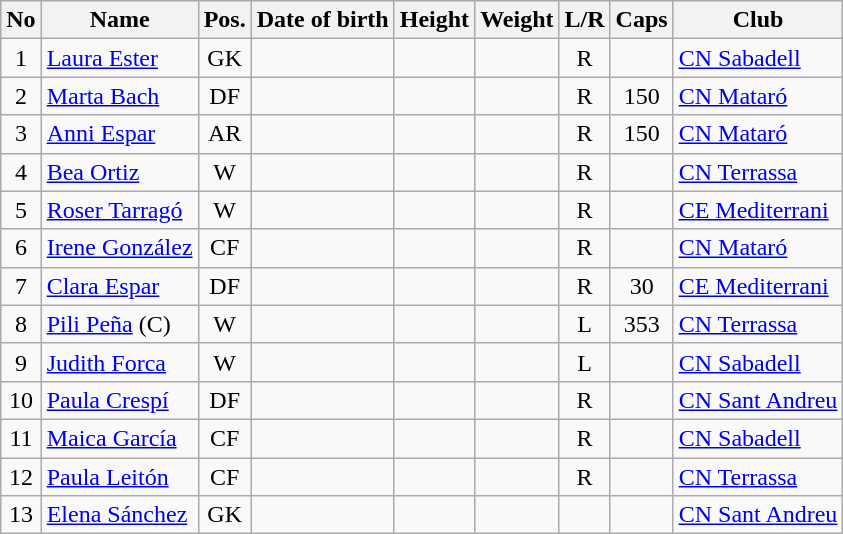<table class="wikitable sortable" text-align:center;">
<tr>
<th>No</th>
<th>Name</th>
<th>Pos.</th>
<th>Date of birth</th>
<th>Height</th>
<th>Weight</th>
<th>L/R</th>
<th>Caps</th>
<th>Club</th>
</tr>
<tr>
<td style="text-align:center;">1</td>
<td style="text-align:left;"><a href='#'>Laura Ester</a></td>
<td style="text-align:center;">GK</td>
<td style="text-align:left;"></td>
<td></td>
<td></td>
<td style="text-align:center;">R</td>
<td style="text-align:center;"></td>
<td style="text-align:left;"> <a href='#'>CN Sabadell</a></td>
</tr>
<tr>
<td style="text-align:center;">2</td>
<td style="text-align:left;"><a href='#'>Marta Bach</a></td>
<td style="text-align:center;">DF</td>
<td style="text-align:left;"></td>
<td></td>
<td></td>
<td style="text-align:center;">R</td>
<td style="text-align:center;">150</td>
<td style="text-align:left;"> <a href='#'>CN Mataró</a></td>
</tr>
<tr>
<td style="text-align:center;">3</td>
<td style="text-align:left;"><a href='#'>Anni Espar</a></td>
<td style="text-align:center;">AR</td>
<td style="text-align:left;"></td>
<td></td>
<td></td>
<td style="text-align:center;">R</td>
<td style="text-align:center;">150</td>
<td style="text-align:left;"> <a href='#'>CN Mataró</a></td>
</tr>
<tr>
<td style="text-align:center;">4</td>
<td style="text-align:left;"><a href='#'>Bea Ortiz</a></td>
<td style="text-align:center;">W</td>
<td style="text-align:left;"></td>
<td></td>
<td></td>
<td style="text-align:center;">R</td>
<td style="text-align:center;"></td>
<td style="text-align:left;"> <a href='#'>CN Terrassa</a></td>
</tr>
<tr>
<td style="text-align:center;">5</td>
<td style="text-align:left;"><a href='#'>Roser Tarragó</a></td>
<td style="text-align:center;">W</td>
<td style="text-align:left;"></td>
<td></td>
<td></td>
<td style="text-align:center;">R</td>
<td style="text-align:center;"></td>
<td style="text-align:left;"> <a href='#'>CE Mediterrani</a></td>
</tr>
<tr>
<td style="text-align:center;">6</td>
<td style="text-align:left;"><a href='#'>Irene González</a></td>
<td style="text-align:center;">CF</td>
<td style="text-align:left;"></td>
<td></td>
<td></td>
<td style="text-align:center;">R</td>
<td style="text-align:center;"></td>
<td style="text-align:left;"> <a href='#'>CN Mataró</a></td>
</tr>
<tr>
<td style="text-align:center;">7</td>
<td style="text-align:left;"><a href='#'>Clara Espar</a></td>
<td style="text-align:center;">DF</td>
<td style="text-align:left;"></td>
<td></td>
<td></td>
<td style="text-align:center;">R</td>
<td style="text-align:center;">30</td>
<td style="text-align:left;"> <a href='#'>CE Mediterrani</a></td>
</tr>
<tr>
<td style="text-align:center;">8</td>
<td style="text-align:left;"><a href='#'>Pili Peña</a> (C)</td>
<td style="text-align:center;">W</td>
<td style="text-align:left;"></td>
<td></td>
<td></td>
<td style="text-align:center;">L</td>
<td style="text-align:center;">353</td>
<td style="text-align:left;"> <a href='#'>CN Terrassa</a></td>
</tr>
<tr>
<td style="text-align:center;">9</td>
<td style="text-align:left;"><a href='#'>Judith Forca</a></td>
<td style="text-align:center;">W</td>
<td style="text-align:left;"></td>
<td></td>
<td></td>
<td style="text-align:center;">L</td>
<td style="text-align:center;"></td>
<td style="text-align:left;"> <a href='#'>CN Sabadell</a></td>
</tr>
<tr>
<td style="text-align:center;">10</td>
<td style="text-align:left;"><a href='#'>Paula Crespí</a></td>
<td style="text-align:center;">DF</td>
<td style="text-align:left;"></td>
<td></td>
<td></td>
<td style="text-align:center;">R</td>
<td style="text-align:center;"></td>
<td style="text-align:left;"> <a href='#'>CN Sant Andreu</a></td>
</tr>
<tr>
<td style="text-align:center;">11</td>
<td style="text-align:left;"><a href='#'>Maica García</a></td>
<td style="text-align:center;">CF</td>
<td style="text-align:left;"></td>
<td></td>
<td></td>
<td style="text-align:center;">R</td>
<td style="text-align:center;"></td>
<td style="text-align:left;"> <a href='#'>CN Sabadell</a></td>
</tr>
<tr>
<td style="text-align:center;">12</td>
<td style="text-align:left;"><a href='#'>Paula Leitón</a></td>
<td style="text-align:center;">CF</td>
<td style="text-align:left;"></td>
<td></td>
<td></td>
<td style="text-align:center;">R</td>
<td style="text-align:center;"></td>
<td style="text-align:left;"> <a href='#'>CN Terrassa</a></td>
</tr>
<tr>
<td style="text-align:center;">13</td>
<td style="text-align:left;"><a href='#'>Elena Sánchez</a></td>
<td style="text-align:center;">GK</td>
<td style="text-align:left;"></td>
<td></td>
<td></td>
<td style="text-align:center;"></td>
<td style="text-align:center;"></td>
<td style="text-align:left;"> <a href='#'>CN Sant Andreu</a></td>
</tr>
</table>
